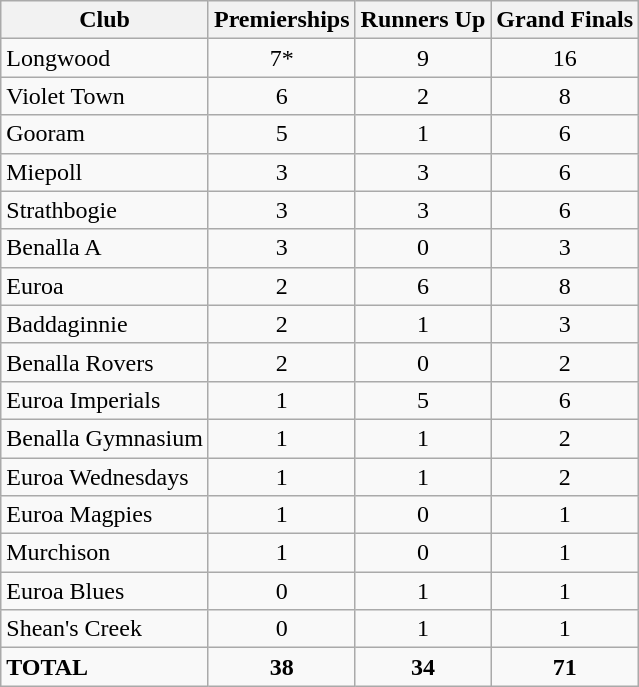<table class="wikitable sortable">
<tr>
<th>Club</th>
<th>Premierships</th>
<th>Runners Up</th>
<th>Grand Finals</th>
</tr>
<tr>
<td>Longwood</td>
<td align="center">7*</td>
<td align="center">9</td>
<td align="center">16</td>
</tr>
<tr>
<td>Violet Town</td>
<td align="center">6</td>
<td align="center">2</td>
<td align="center">8</td>
</tr>
<tr>
<td>Gooram</td>
<td align="center">5</td>
<td align="center">1</td>
<td align="center">6</td>
</tr>
<tr>
<td>Miepoll</td>
<td align="center">3</td>
<td align="center">3</td>
<td align="center">6</td>
</tr>
<tr>
<td>Strathbogie</td>
<td align="center">3</td>
<td align="center">3</td>
<td align="center">6</td>
</tr>
<tr>
<td>Benalla A</td>
<td align="center">3</td>
<td align="center">0</td>
<td align="center">3</td>
</tr>
<tr>
<td>Euroa</td>
<td align="center">2</td>
<td align="center">6</td>
<td align="center">8</td>
</tr>
<tr>
<td>Baddaginnie</td>
<td align="center">2</td>
<td align="center">1</td>
<td align="center">3</td>
</tr>
<tr>
<td>Benalla Rovers</td>
<td align="center">2</td>
<td align="center">0</td>
<td align="center">2</td>
</tr>
<tr>
<td>Euroa Imperials</td>
<td align="center">1</td>
<td align="center">5</td>
<td align="center">6</td>
</tr>
<tr>
<td>Benalla Gymnasium</td>
<td align="center">1</td>
<td align="center">1</td>
<td align="center">2</td>
</tr>
<tr>
<td>Euroa Wednesdays</td>
<td align="center">1</td>
<td align="center">1</td>
<td align="center">2</td>
</tr>
<tr>
<td>Euroa Magpies</td>
<td align="center">1</td>
<td align="center">0</td>
<td align="center">1</td>
</tr>
<tr>
<td>Murchison</td>
<td align="center">1</td>
<td align="center">0</td>
<td align="center">1</td>
</tr>
<tr>
<td>Euroa Blues</td>
<td align="center">0</td>
<td align="center">1</td>
<td align="center">1</td>
</tr>
<tr>
<td>Shean's Creek</td>
<td align="center">0</td>
<td align="center">1</td>
<td align="center">1</td>
</tr>
<tr>
<td><strong>TOTAL</strong></td>
<td align="center"><strong>38</strong></td>
<td align="center"><strong>34</strong></td>
<td align="center"><strong>71</strong></td>
</tr>
</table>
